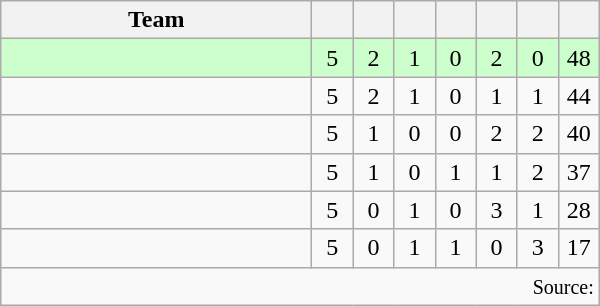<table class="wikitable" style="text-align:center">
<tr>
<th width=200>Team</th>
<th width=20></th>
<th width=20></th>
<th width=20></th>
<th width=20></th>
<th width=20></th>
<th width=20></th>
<th width=20></th>
</tr>
<tr style="background:#cfc">
<td style="text-align:left;"></td>
<td>5</td>
<td>2</td>
<td>1</td>
<td>0</td>
<td>2</td>
<td>0</td>
<td>48</td>
</tr>
<tr>
<td style="text-align:left;"></td>
<td>5</td>
<td>2</td>
<td>1</td>
<td>0</td>
<td>1</td>
<td>1</td>
<td>44</td>
</tr>
<tr>
<td style="text-align:left;"></td>
<td>5</td>
<td>1</td>
<td>0</td>
<td>0</td>
<td>2</td>
<td>2</td>
<td>40</td>
</tr>
<tr>
<td style="text-align:left;"></td>
<td>5</td>
<td>1</td>
<td>0</td>
<td>1</td>
<td>1</td>
<td>2</td>
<td>37</td>
</tr>
<tr>
<td style="text-align:left;"></td>
<td>5</td>
<td>0</td>
<td>1</td>
<td>0</td>
<td>3</td>
<td>1</td>
<td>28</td>
</tr>
<tr>
<td style="text-align:left;"></td>
<td>5</td>
<td>0</td>
<td>1</td>
<td>1</td>
<td>0</td>
<td>3</td>
<td>17</td>
</tr>
<tr>
<td colspan="8" style="text-align:right;"><small>Source: </small></td>
</tr>
</table>
